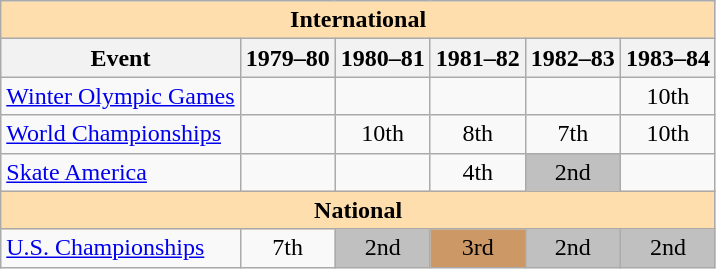<table class="wikitable" style="text-align:center">
<tr>
<th style="background-color: #ffdead; " colspan=6 align=center><strong>International</strong></th>
</tr>
<tr>
<th>Event</th>
<th>1979–80</th>
<th>1980–81</th>
<th>1981–82</th>
<th>1982–83</th>
<th>1983–84</th>
</tr>
<tr>
<td align=left><a href='#'>Winter Olympic Games</a></td>
<td></td>
<td></td>
<td></td>
<td></td>
<td>10th</td>
</tr>
<tr>
<td align=left><a href='#'>World Championships</a></td>
<td></td>
<td>10th</td>
<td>8th</td>
<td>7th</td>
<td>10th</td>
</tr>
<tr>
<td align=left><a href='#'>Skate America</a></td>
<td></td>
<td></td>
<td>4th</td>
<td bgcolor=silver>2nd</td>
<td></td>
</tr>
<tr>
<th style="background-color: #ffdead; " colspan=6 align=center><strong>National</strong></th>
</tr>
<tr>
<td align=left><a href='#'>U.S. Championships</a></td>
<td>7th</td>
<td bgcolor=silver>2nd</td>
<td bgcolor=cc9966>3rd</td>
<td bgcolor=silver>2nd</td>
<td bgcolor=silver>2nd</td>
</tr>
</table>
